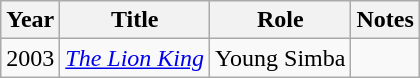<table class="wikitable sortable">
<tr>
<th>Year</th>
<th>Title</th>
<th>Role</th>
<th>Notes</th>
</tr>
<tr>
<td>2003</td>
<td><em><a href='#'>The Lion King</a></em></td>
<td>Young Simba</td>
<td></td>
</tr>
</table>
